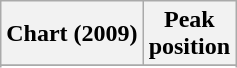<table class="wikitable sortable plainrowheaders">
<tr>
<th>Chart (2009)</th>
<th>Peak<br>position</th>
</tr>
<tr>
</tr>
<tr>
</tr>
</table>
